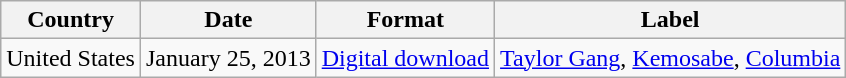<table class="wikitable">
<tr>
<th>Country</th>
<th>Date</th>
<th>Format</th>
<th>Label</th>
</tr>
<tr>
<td>United States</td>
<td>January 25, 2013</td>
<td><a href='#'>Digital download</a></td>
<td><a href='#'>Taylor Gang</a>, <a href='#'>Kemosabe</a>, <a href='#'>Columbia</a></td>
</tr>
</table>
